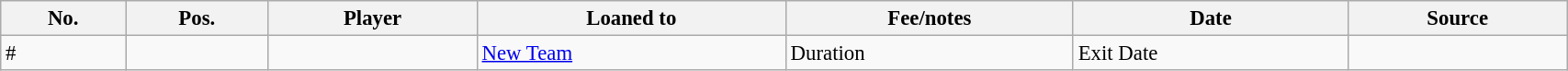<table class="wikitable sortable" style="width:90%; text-align:center; font-size:95%; text-align:left;">
<tr>
<th>No.</th>
<th>Pos.</th>
<th>Player</th>
<th>Loaned to</th>
<th>Fee/notes</th>
<th>Date</th>
<th>Source</th>
</tr>
<tr>
<td>#</td>
<td align=center></td>
<td></td>
<td> <a href='#'>New Team</a></td>
<td>Duration</td>
<td>Exit Date</td>
<td></td>
</tr>
</table>
